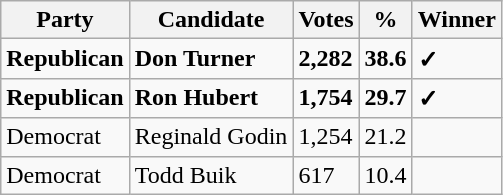<table class="wikitable sortable">
<tr>
<th>Party</th>
<th>Candidate</th>
<th>Votes</th>
<th>%</th>
<th>Winner</th>
</tr>
<tr>
<td><strong>Republican</strong></td>
<td><strong>Don Turner</strong></td>
<td><strong>2,282</strong></td>
<td><strong>38.6</strong></td>
<td><strong>✓</strong></td>
</tr>
<tr>
<td><strong>Republican</strong></td>
<td><strong>Ron Hubert</strong></td>
<td><strong>1,754</strong></td>
<td><strong>29.7</strong></td>
<td><strong>✓</strong></td>
</tr>
<tr>
<td>Democrat</td>
<td>Reginald Godin</td>
<td>1,254</td>
<td>21.2</td>
<td></td>
</tr>
<tr>
<td>Democrat</td>
<td>Todd Buik</td>
<td>617</td>
<td>10.4</td>
<td></td>
</tr>
</table>
